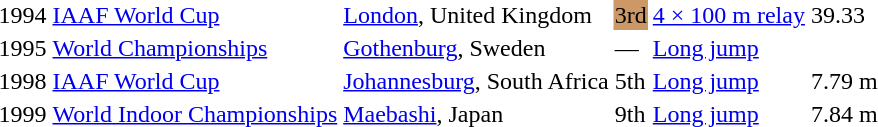<table>
<tr>
<td>1994</td>
<td><a href='#'>IAAF World Cup</a></td>
<td><a href='#'>London</a>, United Kingdom</td>
<td bgcolor=cc9966>3rd</td>
<td><a href='#'>4 × 100 m relay</a></td>
<td>39.33</td>
</tr>
<tr>
<td>1995</td>
<td><a href='#'>World Championships</a></td>
<td><a href='#'>Gothenburg</a>, Sweden</td>
<td>—</td>
<td><a href='#'>Long jump</a></td>
<td></td>
</tr>
<tr>
<td>1998</td>
<td><a href='#'>IAAF World Cup</a></td>
<td><a href='#'>Johannesburg</a>, South Africa</td>
<td>5th</td>
<td><a href='#'>Long jump</a></td>
<td>7.79 m</td>
</tr>
<tr>
<td>1999</td>
<td><a href='#'>World Indoor Championships</a></td>
<td><a href='#'>Maebashi</a>, Japan</td>
<td>9th</td>
<td><a href='#'>Long jump</a></td>
<td>7.84 m</td>
</tr>
</table>
